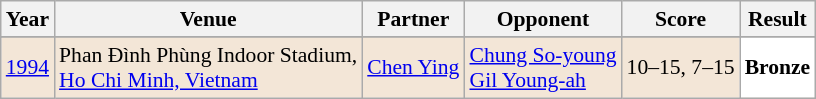<table class="sortable wikitable" style="font-size: 90%;">
<tr>
<th>Year</th>
<th>Venue</th>
<th>Partner</th>
<th>Opponent</th>
<th>Score</th>
<th>Result</th>
</tr>
<tr>
</tr>
<tr style="background:#F3E6D7">
<td align="center"><a href='#'>1994</a></td>
<td align="left">Phan Đình Phùng Indoor Stadium,<br><a href='#'>Ho Chi Minh, Vietnam</a></td>
<td align="left"> <a href='#'>Chen Ying</a></td>
<td align="left"> <a href='#'>Chung So-young</a> <br>  <a href='#'>Gil Young-ah</a></td>
<td align="left">10–15, 7–15</td>
<td style="text-align:left; background:white"> <strong>Bronze</strong></td>
</tr>
</table>
